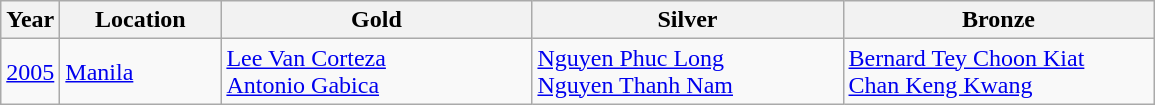<table class="wikitable">
<tr>
<th>Year</th>
<th width="100">Location</th>
<th width="200">Gold</th>
<th width="200">Silver</th>
<th width="200">Bronze</th>
</tr>
<tr>
<td><a href='#'>2005</a></td>
<td> <a href='#'>Manila</a></td>
<td> <a href='#'>Lee Van Corteza</a><br>  <a href='#'>Antonio Gabica</a></td>
<td> <a href='#'>Nguyen Phuc Long</a><br>  <a href='#'>Nguyen Thanh Nam</a></td>
<td> <a href='#'>Bernard Tey Choon Kiat</a><br>  <a href='#'>Chan Keng Kwang</a></td>
</tr>
</table>
